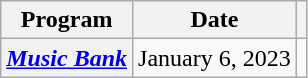<table class="wikitable plainrowheaders" style="text-align:center;">
<tr>
<th>Program</th>
<th>Date</th>
<th class="unsortable"></th>
</tr>
<tr>
<th scope="row" rowspan="2"><em><a href='#'>Music Bank</a></em></th>
<td>January 6, 2023</td>
<td style="text-align:center"></td>
</tr>
</table>
